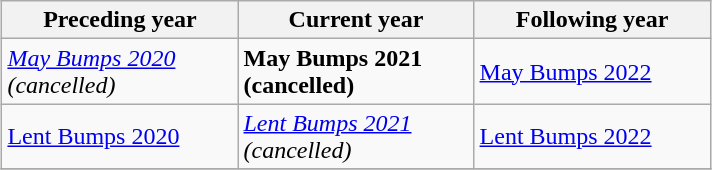<table class="wikitable" style="margin:1em auto;">
<tr>
<th width="150">Preceding year</th>
<th width="150">Current year</th>
<th width="150">Following year</th>
</tr>
<tr>
<td><em><a href='#'>May Bumps 2020</a> (cancelled)</em></td>
<td><strong>May Bumps 2021 (cancelled)</strong></td>
<td><a href='#'>May Bumps 2022</a></td>
</tr>
<tr>
<td><a href='#'>Lent Bumps 2020</a></td>
<td><em><a href='#'>Lent Bumps 2021</a> (cancelled)</em></td>
<td><a href='#'>Lent Bumps 2022</a></td>
</tr>
<tr>
</tr>
</table>
